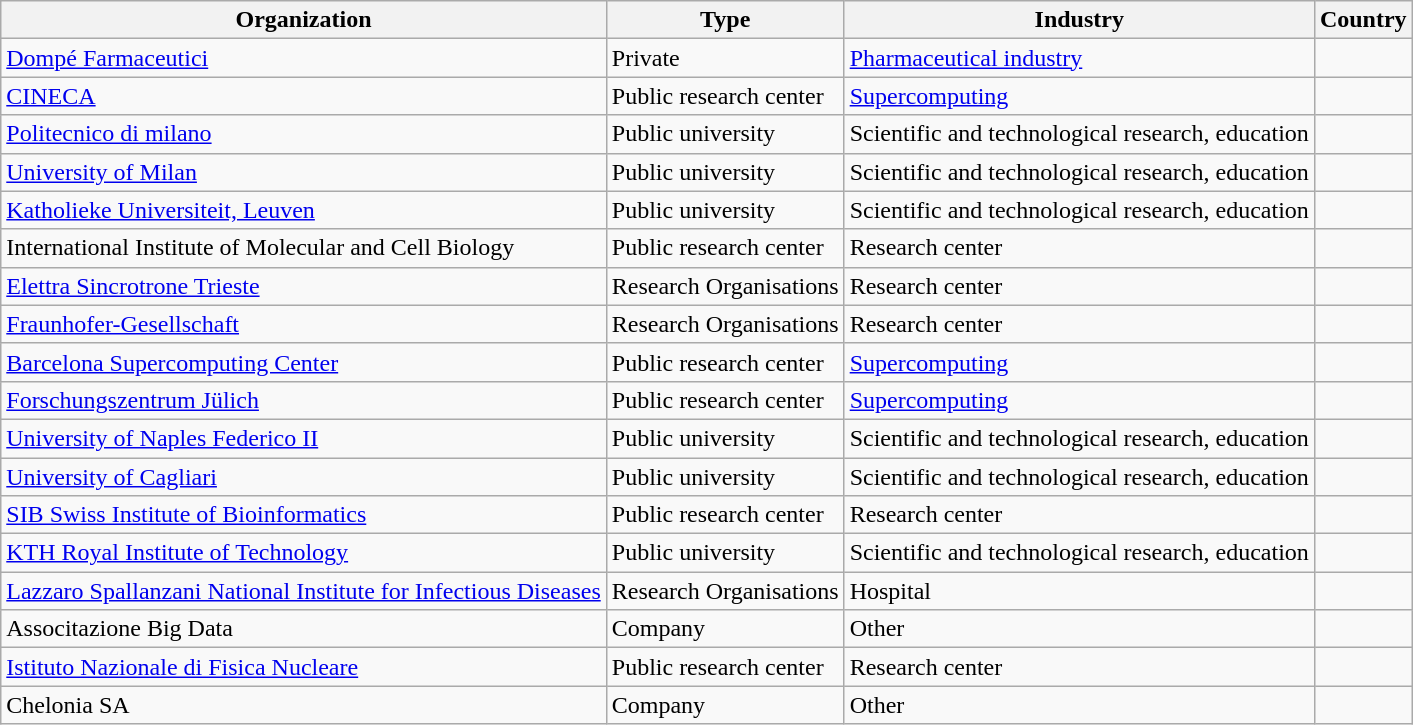<table class="wikitable sortable">
<tr>
<th>Organization</th>
<th>Type</th>
<th>Industry</th>
<th>Country</th>
</tr>
<tr>
<td><a href='#'>Dompé Farmaceutici</a></td>
<td>Private</td>
<td><a href='#'>Pharmaceutical industry</a></td>
<td></td>
</tr>
<tr>
<td><a href='#'>CINECA</a></td>
<td>Public research center</td>
<td><a href='#'>Supercomputing</a></td>
<td></td>
</tr>
<tr>
<td><a href='#'>Politecnico di milano</a></td>
<td>Public university</td>
<td>Scientific and technological research, education</td>
<td></td>
</tr>
<tr>
<td><a href='#'>University of Milan</a></td>
<td>Public university</td>
<td>Scientific and technological research, education</td>
<td></td>
</tr>
<tr>
<td><a href='#'>Katholieke Universiteit, Leuven</a></td>
<td>Public university</td>
<td>Scientific and technological research, education</td>
<td></td>
</tr>
<tr>
<td>International Institute of Molecular and Cell Biology</td>
<td>Public research center</td>
<td>Research center</td>
<td></td>
</tr>
<tr>
<td><a href='#'>Elettra Sincrotrone Trieste</a></td>
<td>Research Organisations</td>
<td>Research center</td>
<td></td>
</tr>
<tr>
<td><a href='#'>Fraunhofer-Gesellschaft</a></td>
<td>Research Organisations</td>
<td>Research center</td>
<td></td>
</tr>
<tr>
<td><a href='#'>Barcelona Supercomputing Center</a></td>
<td>Public research center</td>
<td><a href='#'>Supercomputing</a></td>
<td></td>
</tr>
<tr>
<td><a href='#'>Forschungszentrum Jülich</a></td>
<td>Public research center</td>
<td><a href='#'>Supercomputing</a></td>
<td></td>
</tr>
<tr>
<td><a href='#'>University of Naples Federico II</a></td>
<td>Public university</td>
<td>Scientific and technological research, education</td>
<td></td>
</tr>
<tr>
<td><a href='#'>University of Cagliari</a></td>
<td>Public university</td>
<td>Scientific and technological research, education</td>
<td></td>
</tr>
<tr>
<td><a href='#'>SIB Swiss Institute of Bioinformatics</a></td>
<td>Public research center</td>
<td>Research center</td>
<td></td>
</tr>
<tr>
<td><a href='#'>KTH Royal Institute of Technology</a></td>
<td>Public university</td>
<td>Scientific and technological research, education</td>
<td></td>
</tr>
<tr>
<td><a href='#'>Lazzaro Spallanzani National Institute for Infectious Diseases</a></td>
<td>Research Organisations</td>
<td>Hospital</td>
<td></td>
</tr>
<tr>
<td>Associtazione Big Data</td>
<td>Company</td>
<td>Other</td>
<td></td>
</tr>
<tr>
<td><a href='#'>Istituto Nazionale di Fisica Nucleare</a></td>
<td>Public research center</td>
<td>Research center</td>
<td></td>
</tr>
<tr>
<td>Chelonia SA</td>
<td>Company</td>
<td>Other</td>
<td></td>
</tr>
</table>
